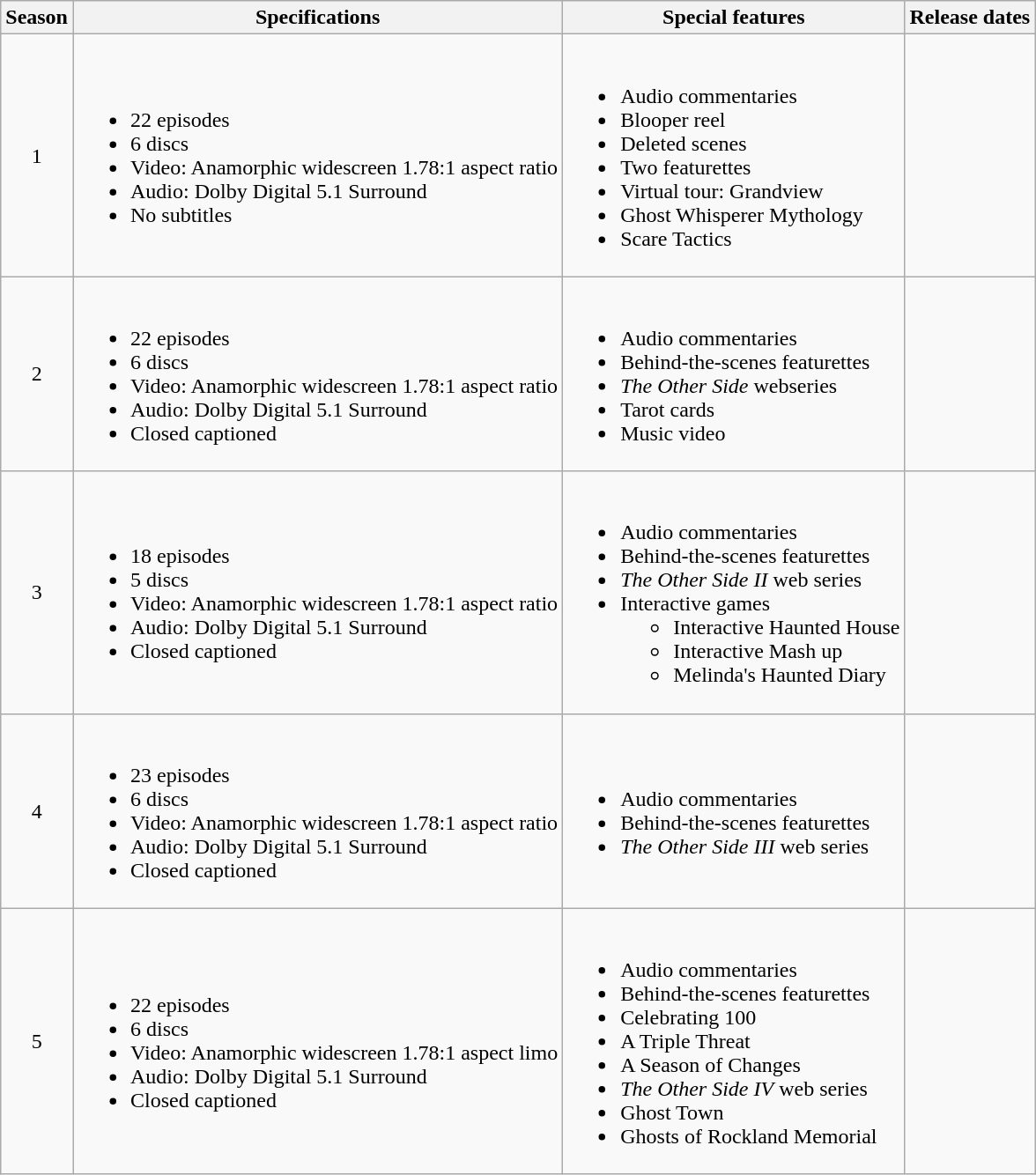<table class="wikitable">
<tr>
<th>Season</th>
<th>Specifications</th>
<th>Special features</th>
<th>Release dates</th>
</tr>
<tr>
<td style="text-align:center;">1</td>
<td><br><ul><li>22 episodes</li><li>6 discs</li><li>Video: Anamorphic widescreen 1.78:1 aspect ratio</li><li>Audio: Dolby Digital 5.1 Surround</li><li>No subtitles</li></ul></td>
<td><br><ul><li>Audio commentaries</li><li>Blooper reel</li><li>Deleted scenes</li><li>Two featurettes</li><li>Virtual tour: Grandview</li><li>Ghost Whisperer Mythology</li><li>Scare Tactics</li></ul></td>
<td><br></td>
</tr>
<tr>
<td style="text-align:center;">2</td>
<td><br><ul><li>22 episodes</li><li>6 discs</li><li>Video: Anamorphic widescreen 1.78:1 aspect ratio</li><li>Audio: Dolby Digital 5.1 Surround</li><li>Closed captioned</li></ul></td>
<td><br><ul><li>Audio commentaries</li><li>Behind-the-scenes featurettes</li><li><em>The Other Side</em> webseries</li><li>Tarot cards</li><li>Music video</li></ul></td>
<td><br></td>
</tr>
<tr>
<td style="text-align:center;">3</td>
<td><br><ul><li>18 episodes</li><li>5 discs</li><li>Video: Anamorphic widescreen 1.78:1 aspect ratio</li><li>Audio: Dolby Digital 5.1 Surround</li><li>Closed captioned</li></ul></td>
<td><br><ul><li>Audio commentaries</li><li>Behind-the-scenes featurettes</li><li><em>The Other Side II</em> web series</li><li>Interactive games<ul><li>Interactive Haunted House</li><li>Interactive Mash up</li><li>Melinda's Haunted Diary</li></ul></li></ul></td>
<td><br></td>
</tr>
<tr>
<td style="text-align:center;">4</td>
<td><br><ul><li>23 episodes</li><li>6 discs</li><li>Video: Anamorphic widescreen 1.78:1 aspect ratio</li><li>Audio: Dolby Digital 5.1 Surround</li><li>Closed captioned</li></ul></td>
<td><br><ul><li>Audio commentaries</li><li>Behind-the-scenes featurettes</li><li><em>The Other Side III</em> web series</li></ul></td>
<td><br></td>
</tr>
<tr>
<td style="text-align:center;">5</td>
<td><br><ul><li>22 episodes</li><li>6 discs</li><li>Video: Anamorphic widescreen 1.78:1 aspect limo</li><li>Audio: Dolby Digital 5.1 Surround</li><li>Closed captioned</li></ul></td>
<td><br><ul><li>Audio commentaries</li><li>Behind-the-scenes featurettes</li><li>Celebrating 100</li><li>A Triple Threat</li><li>A Season of Changes</li><li><em>The Other Side IV</em> web series</li><li>Ghost Town</li><li>Ghosts of Rockland Memorial</li></ul></td>
<td><br></td>
</tr>
</table>
